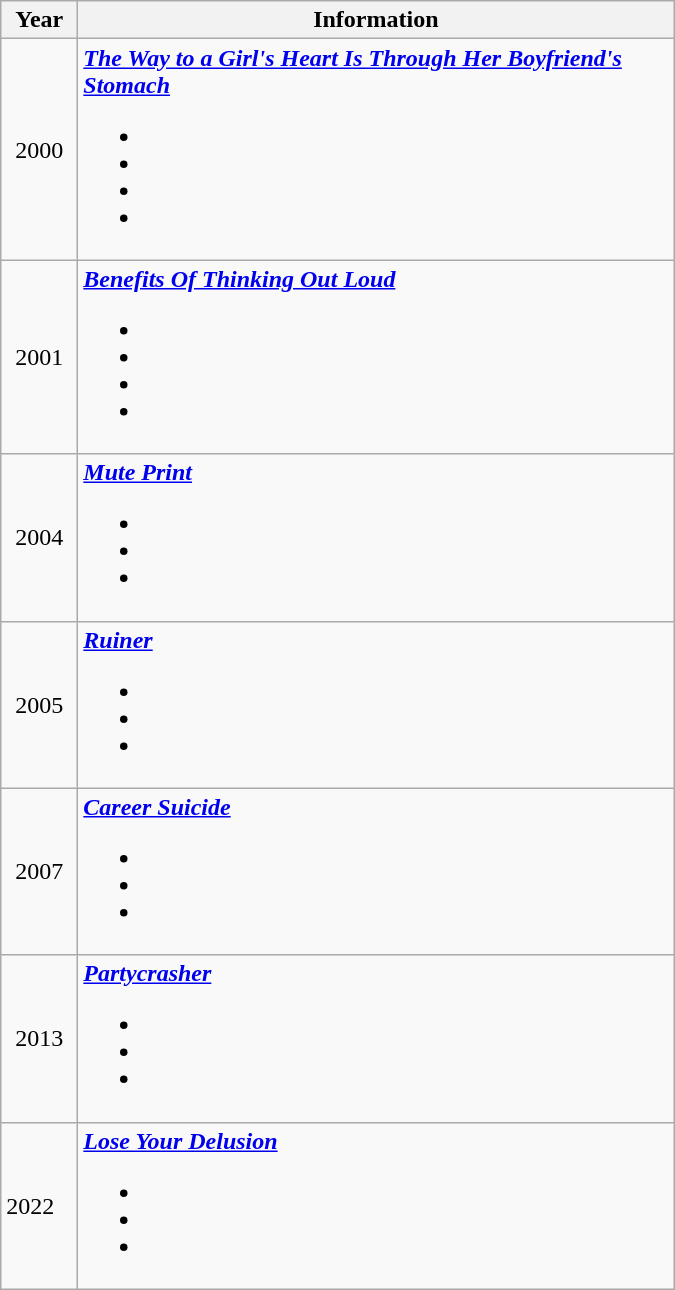<table class="wikitable">
<tr>
<th rowspan="1" width="44">Year</th>
<th rowspan="1" width="390">Information</th>
</tr>
<tr>
<td align=center width="44">2000</td>
<td width="390"><strong><em><a href='#'>The Way to a Girl's Heart Is Through Her Boyfriend's Stomach</a></em></strong><br><ul><li></li><li></li><li></li><li></li></ul></td>
</tr>
<tr>
<td align=center width="44">2001</td>
<td width="390"><strong><em><a href='#'>Benefits Of Thinking Out Loud</a></em></strong><br><ul><li></li><li></li><li></li><li></li></ul></td>
</tr>
<tr>
<td align=center width="44">2004</td>
<td width="390"><strong><em><a href='#'>Mute Print</a></em></strong><br><ul><li></li><li></li><li></li></ul></td>
</tr>
<tr>
<td align=center width="44">2005</td>
<td width="390"><strong><em><a href='#'>Ruiner</a></em></strong><br><ul><li></li><li></li><li></li></ul></td>
</tr>
<tr>
<td align=center width="44">2007</td>
<td width="390"><strong><em><a href='#'>Career Suicide</a></em></strong><br><ul><li></li><li></li><li></li></ul></td>
</tr>
<tr>
<td align=center width="44">2013</td>
<td width="390"><strong><em><a href='#'>Partycrasher</a></em></strong><br><ul><li></li><li></li><li></li></ul></td>
</tr>
<tr>
<td>2022</td>
<td><strong><em><a href='#'>Lose Your Delusion</a></em></strong><br><ul><li></li><li></li><li></li></ul></td>
</tr>
</table>
